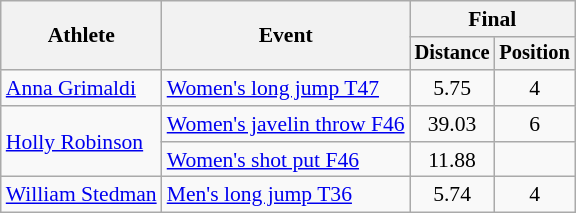<table class=wikitable style="font-size:90%">
<tr>
<th rowspan="2">Athlete</th>
<th rowspan="2">Event</th>
<th colspan="2">Final</th>
</tr>
<tr style="font-size:95%">
<th>Distance</th>
<th>Position</th>
</tr>
<tr align=center>
<td align=left><a href='#'>Anna Grimaldi</a></td>
<td align=left><a href='#'>Women's long jump T47</a></td>
<td>5.75</td>
<td>4</td>
</tr>
<tr align=center>
<td rowspan= 2 align=left><a href='#'>Holly Robinson</a></td>
<td align=left><a href='#'>Women's javelin throw F46</a></td>
<td>39.03</td>
<td>6</td>
</tr>
<tr align=center>
<td align=left><a href='#'>Women's shot put F46</a></td>
<td>11.88</td>
<td></td>
</tr>
<tr align=center>
<td align=left><a href='#'>William Stedman</a></td>
<td align=left><a href='#'>Men's long jump T36</a></td>
<td>5.74</td>
<td>4</td>
</tr>
</table>
